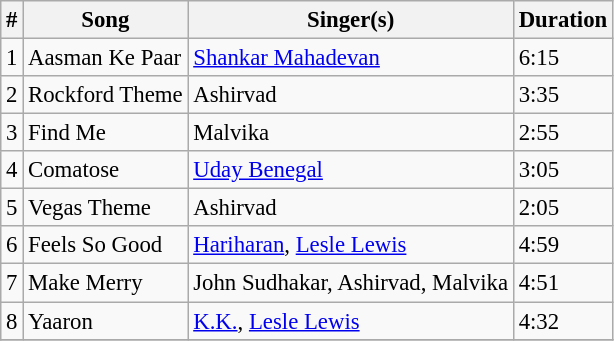<table class="wikitable" style="font-size:95%;">
<tr>
<th>#</th>
<th>Song</th>
<th>Singer(s)</th>
<th>Duration</th>
</tr>
<tr>
<td>1</td>
<td>Aasman Ke Paar</td>
<td><a href='#'>Shankar Mahadevan</a></td>
<td>6:15</td>
</tr>
<tr>
<td>2</td>
<td>Rockford Theme</td>
<td>Ashirvad</td>
<td>3:35</td>
</tr>
<tr>
<td>3</td>
<td>Find Me</td>
<td>Malvika</td>
<td>2:55</td>
</tr>
<tr>
<td>4</td>
<td>Comatose</td>
<td><a href='#'>Uday Benegal</a></td>
<td>3:05</td>
</tr>
<tr>
<td>5</td>
<td>Vegas Theme</td>
<td>Ashirvad</td>
<td>2:05</td>
</tr>
<tr>
<td>6</td>
<td>Feels So Good</td>
<td><a href='#'>Hariharan</a>, <a href='#'>Lesle Lewis</a></td>
<td>4:59</td>
</tr>
<tr>
<td>7</td>
<td>Make Merry</td>
<td>John Sudhakar, Ashirvad, Malvika</td>
<td>4:51</td>
</tr>
<tr>
<td>8</td>
<td>Yaaron</td>
<td><a href='#'>K.K.</a>, <a href='#'>Lesle Lewis</a></td>
<td>4:32</td>
</tr>
<tr>
</tr>
</table>
